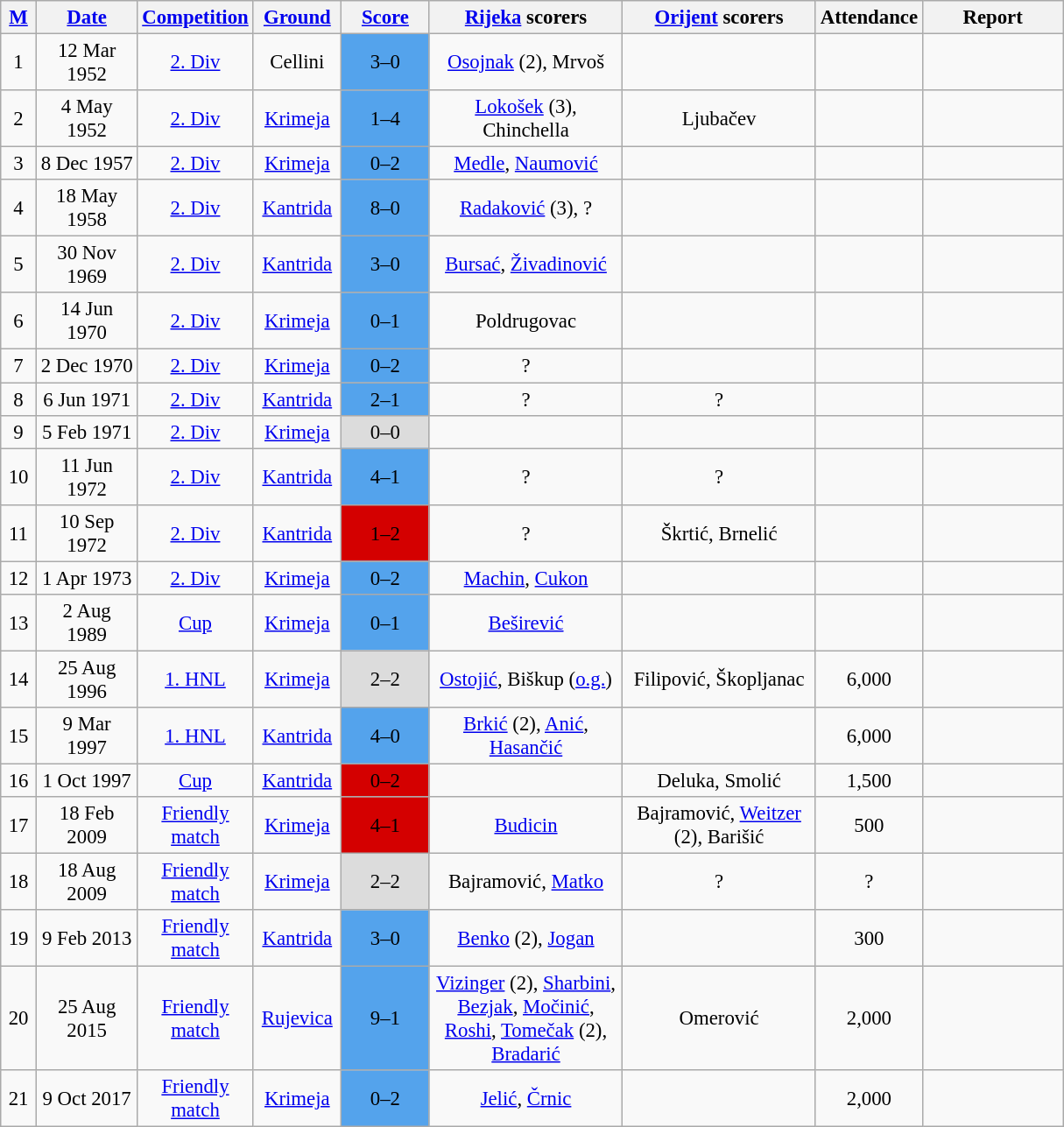<table class="wikitable sortable" style="text-align: center; font-size:95%;">
<tr>
<th width="20"><a href='#'>M</a></th>
<th width="70"><a href='#'>Date</a></th>
<th width="80"><a href='#'>Competition</a></th>
<th width="60"><a href='#'>Ground</a></th>
<th width="60"><a href='#'>Score</a></th>
<th width="140"><a href='#'>Rijeka</a> scorers</th>
<th width="140"><a href='#'>Orijent</a> scorers</th>
<th width="40">Attendance</th>
<th width="100">Report</th>
</tr>
<tr>
<td>1</td>
<td>12 Mar 1952</td>
<td><a href='#'>2. Div</a></td>
<td>Cellini</td>
<td style="background:#54a3ec;">3–0</td>
<td><a href='#'>Osojnak</a> (2), Mrvoš</td>
<td></td>
<td></td>
<td></td>
</tr>
<tr>
<td>2</td>
<td>4 May 1952</td>
<td><a href='#'>2. Div</a></td>
<td><a href='#'>Krimeja</a></td>
<td style="background:#54a3ec;">1–4</td>
<td><a href='#'>Lokošek</a> (3), Chinchella</td>
<td>Ljubačev</td>
<td></td>
<td></td>
</tr>
<tr>
<td>3</td>
<td>8 Dec 1957</td>
<td><a href='#'>2. Div</a></td>
<td><a href='#'>Krimeja</a></td>
<td style="background:#54a3ec;">0–2</td>
<td><a href='#'>Medle</a>, <a href='#'>Naumović</a></td>
<td></td>
<td></td>
<td></td>
</tr>
<tr>
<td>4</td>
<td>18 May 1958</td>
<td><a href='#'>2. Div</a></td>
<td><a href='#'>Kantrida</a></td>
<td style="background:#54a3ec;">8–0</td>
<td><a href='#'>Radaković</a> (3), ?</td>
<td></td>
<td></td>
<td></td>
</tr>
<tr>
<td>5</td>
<td>30 Nov 1969</td>
<td><a href='#'>2. Div</a></td>
<td><a href='#'>Kantrida</a></td>
<td style="background:#54a3ec;">3–0</td>
<td><a href='#'>Bursać</a>, <a href='#'>Živadinović</a></td>
<td></td>
<td></td>
<td></td>
</tr>
<tr>
<td>6</td>
<td>14 Jun 1970</td>
<td><a href='#'>2. Div</a></td>
<td><a href='#'>Krimeja</a></td>
<td style="background:#54a3ec;">0–1</td>
<td>Poldrugovac</td>
<td></td>
<td></td>
<td></td>
</tr>
<tr>
<td>7</td>
<td>2 Dec 1970</td>
<td><a href='#'>2. Div</a></td>
<td><a href='#'>Krimeja</a></td>
<td style="background:#54a3ec;">0–2</td>
<td>?</td>
<td></td>
<td></td>
<td></td>
</tr>
<tr>
<td>8</td>
<td>6 Jun 1971</td>
<td><a href='#'>2. Div</a></td>
<td><a href='#'>Kantrida</a></td>
<td style="background:#54a3ec;">2–1</td>
<td>?</td>
<td>?</td>
<td></td>
<td></td>
</tr>
<tr>
<td>9</td>
<td>5 Feb 1971</td>
<td><a href='#'>2. Div</a></td>
<td><a href='#'>Krimeja</a></td>
<td style="background:#dcdcdc;">0–0</td>
<td></td>
<td></td>
<td></td>
<td></td>
</tr>
<tr>
<td>10</td>
<td>11 Jun 1972</td>
<td><a href='#'>2. Div</a></td>
<td><a href='#'>Kantrida</a></td>
<td style="background:#54a3ec;">4–1</td>
<td>?</td>
<td>?</td>
<td></td>
<td></td>
</tr>
<tr>
<td>11</td>
<td>10 Sep 1972</td>
<td><a href='#'>2. Div</a></td>
<td><a href='#'>Kantrida</a></td>
<td style="background:#d40000;">1–2</td>
<td>?</td>
<td>Škrtić, Brnelić</td>
<td></td>
<td></td>
</tr>
<tr>
<td>12</td>
<td>1 Apr 1973</td>
<td><a href='#'>2. Div</a></td>
<td><a href='#'>Krimeja</a></td>
<td style="background:#54a3ec;">0–2</td>
<td><a href='#'>Machin</a>, <a href='#'>Cukon</a></td>
<td></td>
<td></td>
<td></td>
</tr>
<tr>
<td>13</td>
<td>2 Aug 1989</td>
<td><a href='#'>Cup</a></td>
<td><a href='#'>Krimeja</a></td>
<td style="background:#54a3ec;">0–1</td>
<td><a href='#'>Beširević</a></td>
<td></td>
<td></td>
<td></td>
</tr>
<tr>
<td>14</td>
<td>25 Aug 1996</td>
<td><a href='#'>1. HNL</a></td>
<td><a href='#'>Krimeja</a></td>
<td style="background:#dcdcdc;">2–2</td>
<td><a href='#'>Ostojić</a>, Biškup (<a href='#'>o.g.</a>)</td>
<td>Filipović, Škopljanac</td>
<td>6,000</td>
<td></td>
</tr>
<tr>
<td>15</td>
<td>9 Mar 1997</td>
<td><a href='#'>1. HNL</a></td>
<td><a href='#'>Kantrida</a></td>
<td style="background:#54a3ec;">4–0</td>
<td><a href='#'>Brkić</a> (2), <a href='#'>Anić</a>, <a href='#'>Hasančić</a></td>
<td></td>
<td>6,000</td>
<td></td>
</tr>
<tr>
<td>16</td>
<td>1 Oct 1997</td>
<td><a href='#'>Cup</a></td>
<td><a href='#'>Kantrida</a></td>
<td style="background:#d40000;">0–2</td>
<td></td>
<td>Deluka, Smolić</td>
<td>1,500</td>
<td></td>
</tr>
<tr>
<td>17</td>
<td>18 Feb 2009</td>
<td><a href='#'>Friendly match</a></td>
<td><a href='#'>Krimeja</a></td>
<td style="background:#d40000;">4–1</td>
<td><a href='#'>Budicin</a></td>
<td>Bajramović, <a href='#'>Weitzer</a> (2), Barišić</td>
<td>500</td>
<td></td>
</tr>
<tr>
<td>18</td>
<td>18 Aug 2009</td>
<td><a href='#'>Friendly match</a></td>
<td><a href='#'>Krimeja</a></td>
<td style="background:#dcdcdc;">2–2</td>
<td>Bajramović, <a href='#'>Matko</a></td>
<td>?</td>
<td>?</td>
<td></td>
</tr>
<tr>
<td>19</td>
<td>9 Feb 2013</td>
<td><a href='#'>Friendly match</a></td>
<td><a href='#'>Kantrida</a></td>
<td style="background:#54a3ec;">3–0</td>
<td><a href='#'>Benko</a> (2), <a href='#'>Jogan</a></td>
<td></td>
<td>300</td>
<td></td>
</tr>
<tr>
<td>20</td>
<td>25 Aug 2015</td>
<td><a href='#'>Friendly match</a></td>
<td><a href='#'>Rujevica</a></td>
<td style="background:#54a3ec;">9–1</td>
<td><a href='#'>Vizinger</a> (2), <a href='#'>Sharbini</a>, <a href='#'>Bezjak</a>, <a href='#'>Močinić</a>, <a href='#'>Roshi</a>, <a href='#'>Tomečak</a> (2), <a href='#'>Bradarić</a></td>
<td>Omerović</td>
<td>2,000</td>
<td></td>
</tr>
<tr>
<td>21</td>
<td>9 Oct 2017</td>
<td><a href='#'>Friendly match</a></td>
<td><a href='#'>Krimeja</a></td>
<td style="background:#54a3ec;">0–2</td>
<td><a href='#'>Jelić</a>, <a href='#'>Črnic</a></td>
<td></td>
<td>2,000</td>
<td></td>
</tr>
</table>
